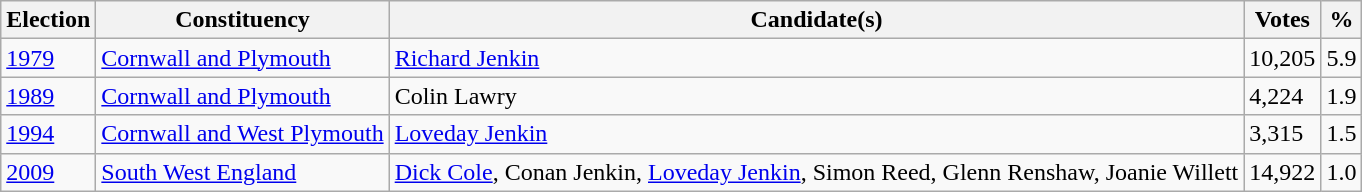<table class="wikitable">
<tr>
<th>Election</th>
<th>Constituency</th>
<th>Candidate(s)</th>
<th>Votes</th>
<th>%</th>
</tr>
<tr>
<td><a href='#'>1979</a></td>
<td><a href='#'>Cornwall and Plymouth</a></td>
<td><a href='#'>Richard Jenkin</a></td>
<td>10,205</td>
<td>5.9</td>
</tr>
<tr>
<td><a href='#'>1989</a></td>
<td><a href='#'>Cornwall and Plymouth</a></td>
<td>Colin Lawry</td>
<td>4,224</td>
<td>1.9</td>
</tr>
<tr>
<td><a href='#'>1994</a></td>
<td><a href='#'>Cornwall and West Plymouth</a></td>
<td><a href='#'>Loveday Jenkin</a></td>
<td>3,315</td>
<td>1.5</td>
</tr>
<tr>
<td><a href='#'>2009</a></td>
<td><a href='#'>South West England</a></td>
<td><a href='#'>Dick Cole</a>, Conan Jenkin, <a href='#'>Loveday Jenkin</a>, Simon Reed, Glenn Renshaw, Joanie Willett</td>
<td>14,922</td>
<td>1.0</td>
</tr>
</table>
